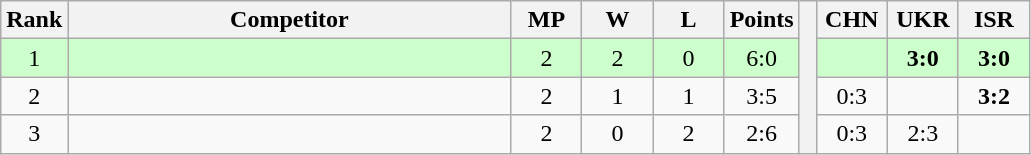<table class="wikitable" style="text-align:center">
<tr>
<th>Rank</th>
<th style="width:18em">Competitor</th>
<th style="width:2.5em">MP</th>
<th style="width:2.5em">W</th>
<th style="width:2.5em">L</th>
<th>Points</th>
<th rowspan="4"> </th>
<th style="width:2.5em">CHN</th>
<th style="width:2.5em">UKR</th>
<th style="width:2.5em">ISR</th>
</tr>
<tr style="background:#cfc;">
<td>1</td>
<td style="text-align:left"></td>
<td>2</td>
<td>2</td>
<td>0</td>
<td>6:0</td>
<td></td>
<td><strong>3:0</strong></td>
<td><strong>3:0</strong></td>
</tr>
<tr>
<td>2</td>
<td style="text-align:left"></td>
<td>2</td>
<td>1</td>
<td>1</td>
<td>3:5</td>
<td>0:3</td>
<td></td>
<td><strong>3:2</strong></td>
</tr>
<tr>
<td>3</td>
<td style="text-align:left"></td>
<td>2</td>
<td>0</td>
<td>2</td>
<td>2:6</td>
<td>0:3</td>
<td>2:3</td>
<td></td>
</tr>
</table>
